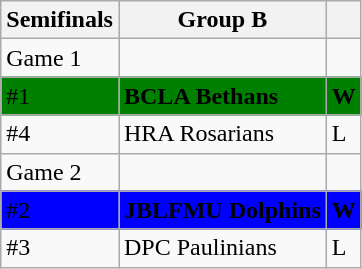<table class="wikitable">
<tr>
<th>Semifinals</th>
<th>Group B</th>
<th></th>
</tr>
<tr>
<td>Game 1</td>
<td></td>
<td></td>
</tr>
<tr bgcolor="Green">
<td>#1</td>
<td><strong>BCLA Bethans</strong></td>
<td><strong>W</strong></td>
</tr>
<tr>
<td>#4</td>
<td>HRA Rosarians</td>
<td>L</td>
</tr>
<tr>
<td>Game 2</td>
<td></td>
<td></td>
</tr>
<tr bgcolor="Blue">
<td>#2</td>
<td><strong>JBLFMU Dolphins</strong></td>
<td><strong>W</strong></td>
</tr>
<tr>
<td>#3</td>
<td>DPC Paulinians</td>
<td>L</td>
</tr>
</table>
